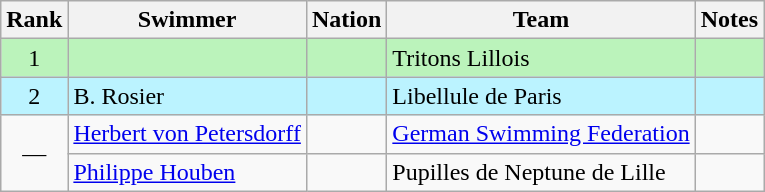<table class="wikitable sortable" style="text-align:center">
<tr>
<th>Rank</th>
<th>Swimmer</th>
<th>Nation</th>
<th>Team</th>
<th>Notes</th>
</tr>
<tr bgcolor=bbf3bb>
<td>1</td>
<td align=left></td>
<td align=left></td>
<td align=left>Tritons Lillois</td>
<td></td>
</tr>
<tr bgcolor=bbf3ff>
<td>2</td>
<td align=left>B. Rosier</td>
<td align=left></td>
<td align=left>Libellule de Paris</td>
<td></td>
</tr>
<tr>
<td rowspan=2 data-sort-value=3>—</td>
<td align=left data-sort-value=Petersdorff><a href='#'>Herbert von Petersdorff</a></td>
<td align=left></td>
<td align=left><a href='#'>German Swimming Federation</a></td>
<td data-sort-value=9:99.9></td>
</tr>
<tr>
<td align=left><a href='#'>Philippe Houben</a></td>
<td align=left></td>
<td align=left>Pupilles de Neptune de Lille</td>
<td data-sort-value=9:99.9></td>
</tr>
</table>
